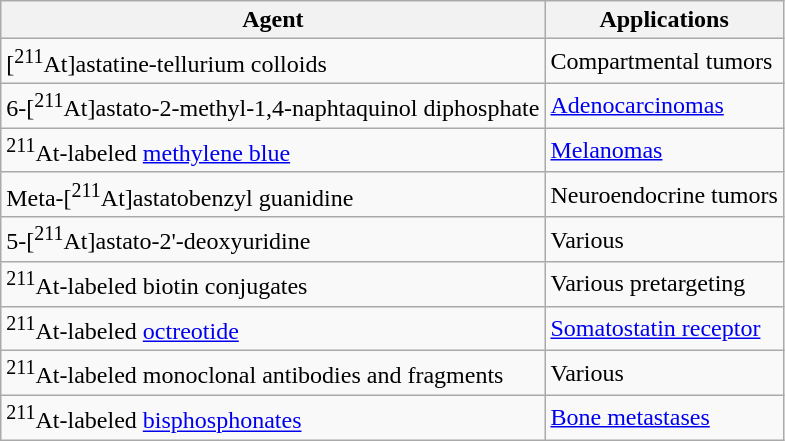<table class="wikitable">
<tr>
<th>Agent</th>
<th>Applications</th>
</tr>
<tr>
<td>[<sup>211</sup>At]astatine-tellurium colloids</td>
<td>Compartmental tumors</td>
</tr>
<tr>
<td>6-[<sup>211</sup>At]astato-2-methyl-1,4-naphtaquinol diphosphate</td>
<td><a href='#'>Adenocarcinomas</a></td>
</tr>
<tr>
<td><sup>211</sup>At-labeled <a href='#'>methylene blue</a></td>
<td><a href='#'>Melanomas</a></td>
</tr>
<tr>
<td>Meta-[<sup>211</sup>At]astatobenzyl guanidine</td>
<td>Neuroendocrine tumors</td>
</tr>
<tr>
<td>5-[<sup>211</sup>At]astato-2'-deoxyuridine</td>
<td>Various</td>
</tr>
<tr>
<td><sup>211</sup>At-labeled biotin conjugates</td>
<td>Various pretargeting</td>
</tr>
<tr>
<td><sup>211</sup>At-labeled <a href='#'>octreotide</a></td>
<td><a href='#'>Somatostatin receptor</a></td>
</tr>
<tr>
<td><sup>211</sup>At-labeled monoclonal antibodies and fragments</td>
<td>Various</td>
</tr>
<tr>
<td><sup>211</sup>At-labeled <a href='#'>bisphosphonates</a></td>
<td><a href='#'>Bone metastases</a></td>
</tr>
</table>
